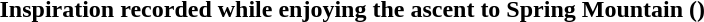<table>
<tr>
<th colspan="3">Inspiration recorded while enjoying the ascent to Spring Mountain ()</th>
</tr>
<tr>
<td></td>
<td></td>
</tr>
</table>
